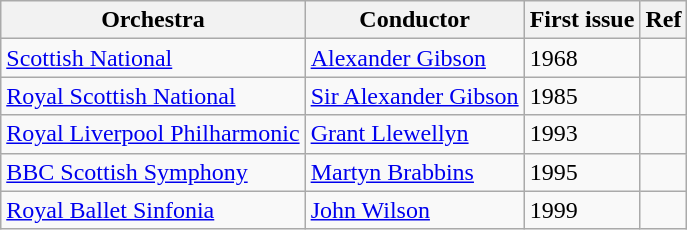<table class="wikitable plainrowheaders" style="text-align: left; margin-right: 0;">
<tr>
<th scope="col">Orchestra</th>
<th scope="col">Conductor</th>
<th scope="col">First issue</th>
<th scope="col">Ref</th>
</tr>
<tr>
<td><a href='#'>Scottish National</a></td>
<td><a href='#'>Alexander Gibson</a></td>
<td>1968</td>
<td></td>
</tr>
<tr>
<td><a href='#'>Royal Scottish National</a></td>
<td><a href='#'>Sir Alexander Gibson</a></td>
<td>1985</td>
<td></td>
</tr>
<tr>
<td><a href='#'>Royal Liverpool Philharmonic</a></td>
<td><a href='#'>Grant Llewellyn</a></td>
<td>1993</td>
<td></td>
</tr>
<tr>
<td><a href='#'> BBC Scottish Symphony</a></td>
<td><a href='#'>Martyn Brabbins</a></td>
<td>1995</td>
<td></td>
</tr>
<tr>
<td><a href='#'>Royal Ballet Sinfonia</a></td>
<td><a href='#'>John Wilson</a></td>
<td>1999</td>
<td></td>
</tr>
</table>
